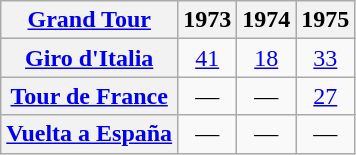<table class="wikitable plainrowheaders">
<tr>
<th scope="col"><a href='#'>Grand Tour</a></th>
<th scope="col">1973</th>
<th scope="col">1974</th>
<th scope="col">1975</th>
</tr>
<tr style="text-align:center;">
<th scope="row"> <a href='#'>Giro d'Italia</a></th>
<td><a href='#'>41</a></td>
<td><a href='#'>18</a></td>
<td><a href='#'>33</a></td>
</tr>
<tr style="text-align:center;">
<th scope="row"> <a href='#'>Tour de France</a></th>
<td>—</td>
<td>—</td>
<td><a href='#'>27</a></td>
</tr>
<tr style="text-align:center;">
<th scope="row"> <a href='#'>Vuelta a España</a></th>
<td>—</td>
<td>—</td>
<td>—</td>
</tr>
</table>
